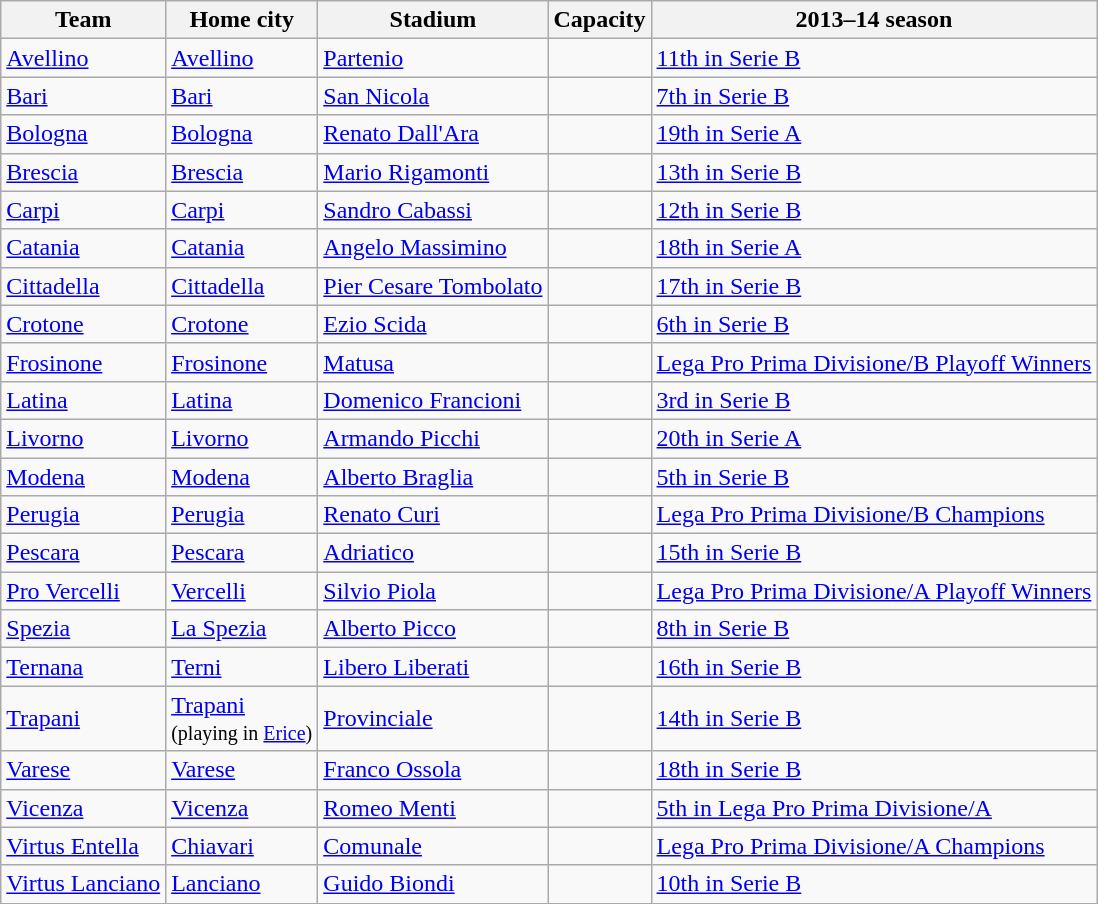<table class="wikitable sortable">
<tr>
<th>Team</th>
<th>Home city</th>
<th>Stadium</th>
<th>Capacity</th>
<th>2013–14 season</th>
</tr>
<tr>
<td><a href='#'>Avellino</a></td>
<td><a href='#'>Avellino</a></td>
<td><a href='#'>Partenio</a></td>
<td></td>
<td><a href='#'>11th in Serie B</a></td>
</tr>
<tr>
<td><a href='#'>Bari</a></td>
<td><a href='#'>Bari</a></td>
<td><a href='#'>San Nicola</a></td>
<td></td>
<td><a href='#'>7th in Serie B</a></td>
</tr>
<tr>
<td><a href='#'>Bologna</a></td>
<td><a href='#'>Bologna</a></td>
<td><a href='#'>Renato Dall'Ara</a></td>
<td></td>
<td><a href='#'>19th in Serie A</a></td>
</tr>
<tr>
<td><a href='#'>Brescia</a></td>
<td><a href='#'>Brescia</a></td>
<td><a href='#'>Mario Rigamonti</a></td>
<td></td>
<td><a href='#'>13th in Serie B</a></td>
</tr>
<tr>
<td><a href='#'>Carpi</a></td>
<td><a href='#'>Carpi</a></td>
<td><a href='#'>Sandro Cabassi</a></td>
<td></td>
<td><a href='#'>12th in Serie B</a></td>
</tr>
<tr>
<td><a href='#'>Catania</a></td>
<td><a href='#'>Catania</a></td>
<td><a href='#'>Angelo Massimino</a></td>
<td></td>
<td><a href='#'>18th in Serie A</a></td>
</tr>
<tr>
<td><a href='#'>Cittadella</a></td>
<td><a href='#'>Cittadella</a></td>
<td><a href='#'>Pier Cesare Tombolato</a></td>
<td></td>
<td><a href='#'>17th in Serie B</a></td>
</tr>
<tr>
<td><a href='#'>Crotone</a></td>
<td><a href='#'>Crotone</a></td>
<td><a href='#'>Ezio Scida</a></td>
<td></td>
<td><a href='#'>6th in Serie B</a></td>
</tr>
<tr>
<td><a href='#'>Frosinone</a></td>
<td><a href='#'>Frosinone</a></td>
<td><a href='#'>Matusa</a></td>
<td></td>
<td><a href='#'>Lega Pro Prima Divisione/B Playoff Winners</a></td>
</tr>
<tr>
<td><a href='#'>Latina</a></td>
<td><a href='#'>Latina</a></td>
<td><a href='#'>Domenico Francioni</a></td>
<td></td>
<td><a href='#'>3rd in Serie B</a></td>
</tr>
<tr>
<td><a href='#'>Livorno</a></td>
<td><a href='#'>Livorno</a></td>
<td><a href='#'>Armando Picchi</a></td>
<td></td>
<td><a href='#'>20th in Serie A</a></td>
</tr>
<tr>
<td><a href='#'>Modena</a></td>
<td><a href='#'>Modena</a></td>
<td><a href='#'>Alberto Braglia</a></td>
<td></td>
<td><a href='#'>5th in Serie B</a></td>
</tr>
<tr>
<td><a href='#'>Perugia</a></td>
<td><a href='#'>Perugia</a></td>
<td><a href='#'>Renato Curi</a></td>
<td></td>
<td><a href='#'>Lega Pro Prima Divisione/B Champions</a></td>
</tr>
<tr>
<td><a href='#'>Pescara</a></td>
<td><a href='#'>Pescara</a></td>
<td><a href='#'>Adriatico</a></td>
<td></td>
<td><a href='#'>15th in Serie B</a></td>
</tr>
<tr>
<td><a href='#'>Pro Vercelli</a></td>
<td><a href='#'>Vercelli</a></td>
<td><a href='#'>Silvio Piola</a></td>
<td></td>
<td><a href='#'>Lega Pro Prima Divisione/A Playoff Winners</a></td>
</tr>
<tr>
<td><a href='#'>Spezia</a></td>
<td><a href='#'>La Spezia</a></td>
<td><a href='#'>Alberto Picco</a></td>
<td></td>
<td><a href='#'>8th in Serie B</a></td>
</tr>
<tr>
<td><a href='#'>Ternana</a></td>
<td><a href='#'>Terni</a></td>
<td><a href='#'>Libero Liberati</a></td>
<td></td>
<td><a href='#'>16th in Serie B</a></td>
</tr>
<tr>
<td><a href='#'>Trapani</a></td>
<td><a href='#'>Trapani</a><br><small>(playing in <a href='#'>Erice</a>)</small></td>
<td><a href='#'>Provinciale</a></td>
<td></td>
<td><a href='#'>14th in Serie B</a></td>
</tr>
<tr>
<td><a href='#'>Varese</a></td>
<td><a href='#'>Varese</a></td>
<td><a href='#'>Franco Ossola</a></td>
<td></td>
<td><a href='#'>18th in Serie B</a></td>
</tr>
<tr>
<td><a href='#'>Vicenza</a></td>
<td><a href='#'>Vicenza</a></td>
<td><a href='#'>Romeo Menti</a></td>
<td></td>
<td><a href='#'>5th in Lega Pro Prima Divisione/A</a></td>
</tr>
<tr>
<td><a href='#'>Virtus Entella</a></td>
<td><a href='#'>Chiavari</a></td>
<td><a href='#'>Comunale</a></td>
<td></td>
<td><a href='#'>Lega Pro Prima Divisione/A Champions</a></td>
</tr>
<tr>
<td><a href='#'>Virtus Lanciano</a></td>
<td><a href='#'>Lanciano</a></td>
<td><a href='#'>Guido Biondi</a></td>
<td></td>
<td><a href='#'>10th in Serie B</a></td>
</tr>
</table>
